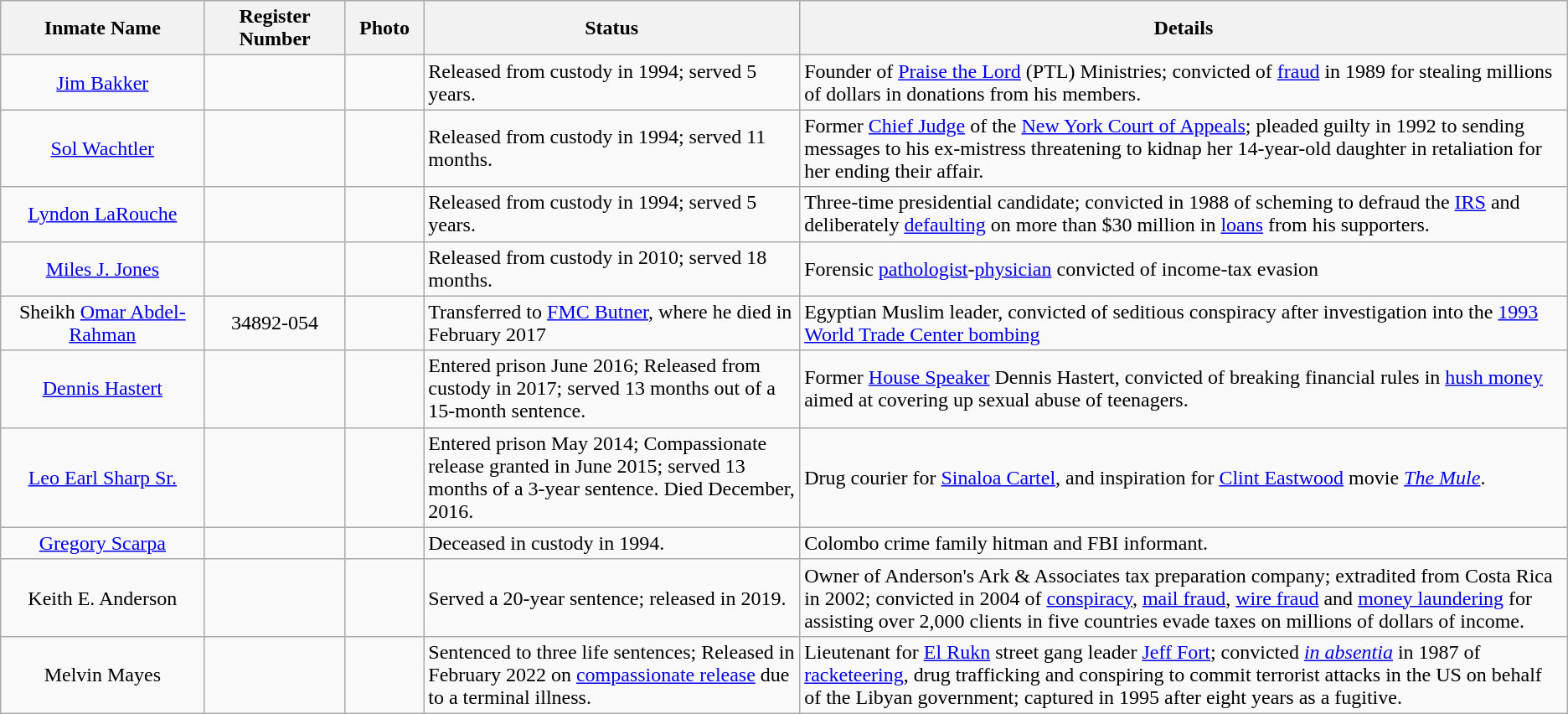<table class="wikitable sortable">
<tr>
<th width=13%>Inmate Name</th>
<th width=9%>Register Number</th>
<th width=5%>Photo</th>
<th width=24%>Status</th>
<th width=54%>Details</th>
</tr>
<tr>
<td style="text-align:center;"><a href='#'>Jim Bakker</a></td>
<td style="text-align:center;"></td>
<td style="text-align:center;"></td>
<td>Released from custody in 1994; served 5 years.</td>
<td>Founder of <a href='#'>Praise the Lord</a> (PTL) Ministries; convicted of <a href='#'>fraud</a> in 1989 for stealing millions of dollars in donations from his members.</td>
</tr>
<tr>
<td style="text-align:center;"><a href='#'>Sol Wachtler</a></td>
<td style="text-align:center;"></td>
<td style="text-align:center;"></td>
<td>Released from custody in 1994; served 11 months.</td>
<td>Former <a href='#'>Chief Judge</a> of the <a href='#'>New York Court of Appeals</a>; pleaded guilty in 1992 to sending messages to his ex-mistress threatening to kidnap her 14-year-old daughter in retaliation for her ending their affair.</td>
</tr>
<tr>
<td style="text-align:center;"><a href='#'>Lyndon LaRouche</a></td>
<td style="text-align:center;"></td>
<td style="text-align:center;"></td>
<td>Released from custody in 1994; served 5 years.</td>
<td>Three-time presidential candidate; convicted in 1988 of scheming to defraud the <a href='#'>IRS</a> and deliberately <a href='#'>defaulting</a> on more than $30 million in <a href='#'>loans</a> from his supporters.</td>
</tr>
<tr>
<td style="text-align:center;"><a href='#'>Miles J. Jones</a></td>
<td style="text-align:center;"></td>
<td style="text-align:center;"></td>
<td>Released from custody in 2010; served 18 months.</td>
<td>Forensic <a href='#'>pathologist</a>-<a href='#'>physician</a> convicted of income-tax evasion</td>
</tr>
<tr>
<td style="text-align:center;">Sheikh <a href='#'>Omar Abdel-Rahman</a></td>
<td style="text-align:center;">34892-054</td>
<td style="text-align:center;"></td>
<td>Transferred to <a href='#'>FMC Butner</a>, where he died in February 2017</td>
<td>Egyptian Muslim leader, convicted of seditious conspiracy after investigation into the <a href='#'>1993 World Trade Center bombing</a></td>
</tr>
<tr>
<td style="text-align:center;"><a href='#'>Dennis Hastert</a></td>
<td style="text-align:center;"></td>
<td style="text-align:center;"></td>
<td>Entered prison June 2016; Released from custody in 2017; served 13 months out of a 15-month sentence.</td>
<td>Former <a href='#'>House Speaker</a> Dennis Hastert, convicted of breaking financial rules in <a href='#'>hush money</a> aimed at covering up sexual abuse of teenagers.</td>
</tr>
<tr>
<td style="text-align:center;"><a href='#'>Leo Earl Sharp Sr.</a></td>
<td style="text-align:center;"></td>
<td style="text-align:center;"></td>
<td>Entered prison May 2014; Compassionate release granted in June 2015; served 13 months of a 3-year sentence. Died December, 2016.</td>
<td>Drug courier for <a href='#'>Sinaloa Cartel</a>, and inspiration for <a href='#'>Clint Eastwood</a> movie <em><a href='#'>The Mule</a></em>.</td>
</tr>
<tr>
<td style="text-align:center;"><a href='#'>Gregory Scarpa</a></td>
<td style="text-align:center;"></td>
<td style="text-align:center;"></td>
<td>Deceased in custody in 1994.</td>
<td>Colombo crime family hitman and FBI informant.</td>
</tr>
<tr>
<td style="text-align:center;">Keith E. Anderson</td>
<td style="text-align:center;"></td>
<td style="text-align:center;"></td>
<td>Served a 20-year sentence; released in 2019.</td>
<td>Owner of Anderson's Ark & Associates tax preparation company; extradited from Costa Rica in 2002; convicted in 2004 of <a href='#'>conspiracy</a>, <a href='#'>mail fraud</a>, <a href='#'>wire fraud</a> and <a href='#'>money laundering</a> for assisting over 2,000 clients in five countries evade taxes on millions of dollars of income.</td>
</tr>
<tr>
<td style="text-align:center;">Melvin Mayes</td>
<td style="text-align:center;"></td>
<td style="text-align:center;"></td>
<td>Sentenced to three life sentences; Released in February 2022 on <a href='#'>compassionate release</a> due to a terminal illness.</td>
<td>Lieutenant for <a href='#'>El Rukn</a> street gang leader <a href='#'>Jeff Fort</a>; convicted <em><a href='#'>in absentia</a></em> in 1987 of <a href='#'>racketeering</a>, drug trafficking and conspiring to commit terrorist attacks in the US on behalf of the Libyan government; captured in 1995 after eight years as a fugitive.</td>
</tr>
</table>
